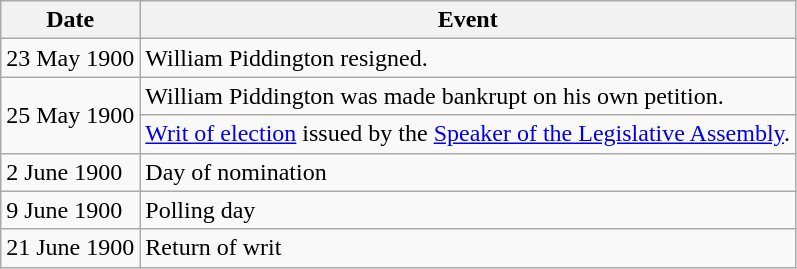<table class="wikitable">
<tr>
<th>Date</th>
<th>Event</th>
</tr>
<tr>
<td>23 May 1900</td>
<td>William Piddington resigned.</td>
</tr>
<tr>
<td rowspan="2">25 May 1900</td>
<td>William Piddington was made bankrupt on his own petition.</td>
</tr>
<tr>
<td><a href='#'>Writ of election</a> issued by the <a href='#'>Speaker of the Legislative Assembly</a>.</td>
</tr>
<tr>
<td>2 June 1900</td>
<td>Day of nomination</td>
</tr>
<tr>
<td>9 June 1900</td>
<td>Polling day</td>
</tr>
<tr>
<td>21 June 1900</td>
<td>Return of writ</td>
</tr>
</table>
